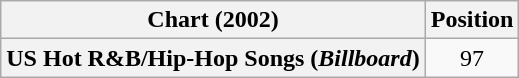<table class="wikitable plainrowheaders" style="text-align:center">
<tr>
<th scope="col">Chart (2002)</th>
<th scope="col">Position</th>
</tr>
<tr>
<th scope="row">US Hot R&B/Hip-Hop Songs (<em>Billboard</em>)</th>
<td>97</td>
</tr>
</table>
